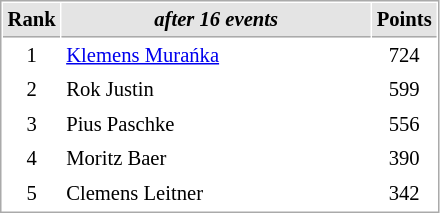<table cellspacing="1" cellpadding="3" style="border:1px solid #AAAAAA;font-size:86%">
<tr bgcolor="#E4E4E4">
<th style="border-bottom:1px solid #AAAAAA" width=10>Rank</th>
<th style="border-bottom:1px solid #AAAAAA" width=200><em>after 16 events</em></th>
<th style="border-bottom:1px solid #AAAAAA" width=20>Points</th>
</tr>
<tr>
<td align=center>1</td>
<td> <a href='#'>Klemens Murańka</a></td>
<td align=center>724</td>
</tr>
<tr>
<td align=center>2</td>
<td> Rok Justin</td>
<td align=center>599</td>
</tr>
<tr>
<td align=center>3</td>
<td> Pius Paschke</td>
<td align=center>556</td>
</tr>
<tr>
<td align=center>4</td>
<td> Moritz Baer</td>
<td align=center>390</td>
</tr>
<tr>
<td align=center>5</td>
<td> Clemens Leitner</td>
<td align=center>342</td>
</tr>
</table>
